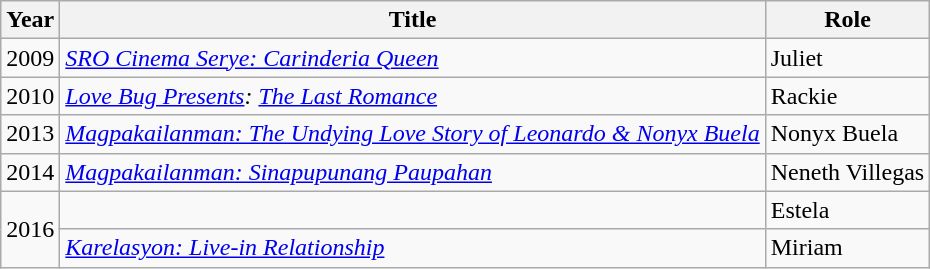<table class="wikitable sortable">
<tr>
<th>Year</th>
<th>Title</th>
<th>Role</th>
</tr>
<tr>
<td>2009</td>
<td><em><a href='#'> SRO Cinema Serye: Carinderia Queen</a></em></td>
<td>Juliet</td>
</tr>
<tr>
<td>2010</td>
<td><em><a href='#'>Love Bug Presents</a>: <a href='#'>The Last Romance</a></em></td>
<td>Rackie</td>
</tr>
<tr>
<td>2013</td>
<td><em><a href='#'>Magpakailanman: The Undying Love Story of Leonardo & Nonyx Buela</a></em></td>
<td>Nonyx Buela</td>
</tr>
<tr>
<td>2014</td>
<td><em><a href='#'>Magpakailanman: Sinapupunang Paupahan</a></em></td>
<td>Neneth Villegas</td>
</tr>
<tr>
<td rowspan="2">2016</td>
<td></td>
<td>Estela</td>
</tr>
<tr>
<td><em><a href='#'>Karelasyon: Live-in Relationship</a></em></td>
<td>Miriam</td>
</tr>
</table>
